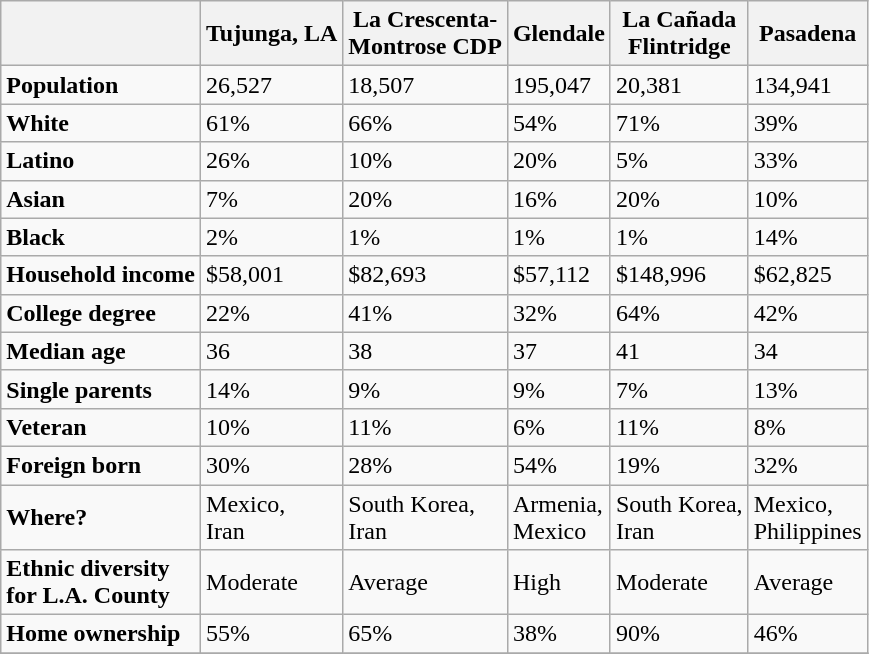<table class="wikitable">
<tr>
<th></th>
<th>Tujunga, LA</th>
<th>La Crescenta-<br>Montrose CDP</th>
<th>Glendale</th>
<th>La Cañada<br>Flintridge</th>
<th>Pasadena</th>
</tr>
<tr>
<td><strong>Population</strong></td>
<td>26,527</td>
<td>18,507</td>
<td>195,047</td>
<td>20,381</td>
<td>134,941</td>
</tr>
<tr>
<td><strong>White</strong></td>
<td>61%</td>
<td>66%</td>
<td>54%</td>
<td>71%</td>
<td>39%</td>
</tr>
<tr>
<td><strong>Latino</strong></td>
<td>26%</td>
<td>10%</td>
<td>20%</td>
<td>5%</td>
<td>33%</td>
</tr>
<tr>
<td><strong>Asian</strong></td>
<td>7%</td>
<td>20%</td>
<td>16%</td>
<td>20%</td>
<td>10%</td>
</tr>
<tr>
<td><strong>Black</strong></td>
<td>2%</td>
<td>1%</td>
<td>1%</td>
<td>1%</td>
<td>14%</td>
</tr>
<tr>
<td><strong>Household income</strong></td>
<td>$58,001</td>
<td>$82,693</td>
<td>$57,112</td>
<td>$148,996</td>
<td>$62,825</td>
</tr>
<tr>
<td><strong>College degree</strong></td>
<td>22%</td>
<td>41%</td>
<td>32%</td>
<td>64%</td>
<td>42%</td>
</tr>
<tr>
<td><strong>Median age</strong></td>
<td>36</td>
<td>38</td>
<td>37</td>
<td>41</td>
<td>34</td>
</tr>
<tr>
<td><strong>Single parents</strong></td>
<td>14%</td>
<td>9%</td>
<td>9%</td>
<td>7%</td>
<td>13%</td>
</tr>
<tr>
<td><strong>Veteran</strong></td>
<td>10%</td>
<td>11%</td>
<td>6%</td>
<td>11%</td>
<td>8%</td>
</tr>
<tr>
<td><strong>Foreign born</strong></td>
<td>30%</td>
<td>28%</td>
<td>54%</td>
<td>19%</td>
<td>32%</td>
</tr>
<tr>
<td><strong>Where?</strong></td>
<td>Mexico,<br>Iran</td>
<td>South Korea,<br>Iran</td>
<td>Armenia,<br>Mexico</td>
<td>South Korea,<br>Iran</td>
<td>Mexico,<br>Philippines</td>
</tr>
<tr>
<td><strong>Ethnic diversity<br>for L.A. County</strong></td>
<td>Moderate</td>
<td>Average</td>
<td>High</td>
<td>Moderate</td>
<td>Average</td>
</tr>
<tr>
<td><strong>Home ownership</strong></td>
<td>55%</td>
<td>65%</td>
<td>38%</td>
<td>90%</td>
<td>46%</td>
</tr>
<tr>
</tr>
</table>
